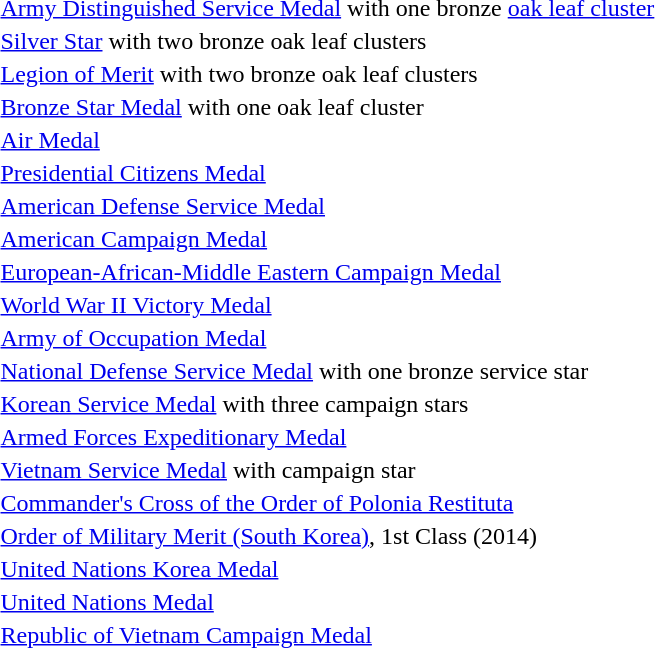<table>
<tr>
<td></td>
<td><a href='#'>Army Distinguished Service Medal</a> with one bronze <a href='#'>oak leaf cluster</a></td>
</tr>
<tr>
<td></td>
<td><a href='#'>Silver Star</a> with two bronze oak leaf clusters</td>
</tr>
<tr>
<td></td>
<td><a href='#'>Legion of Merit</a> with two bronze oak leaf clusters</td>
</tr>
<tr>
<td></td>
<td><a href='#'>Bronze Star Medal</a> with one oak leaf cluster</td>
</tr>
<tr>
<td></td>
<td><a href='#'>Air Medal</a></td>
</tr>
<tr>
<td></td>
<td><a href='#'>Presidential Citizens Medal</a></td>
</tr>
<tr>
<td></td>
<td><a href='#'>American Defense Service Medal</a></td>
</tr>
<tr>
<td></td>
<td><a href='#'>American Campaign Medal</a></td>
</tr>
<tr>
<td></td>
<td><a href='#'>European-African-Middle Eastern Campaign Medal</a></td>
</tr>
<tr>
<td></td>
<td><a href='#'>World War II Victory Medal</a></td>
</tr>
<tr>
<td></td>
<td><a href='#'>Army of Occupation Medal</a></td>
</tr>
<tr>
<td></td>
<td><a href='#'>National Defense Service Medal</a> with one bronze service star</td>
</tr>
<tr>
<td></td>
<td><a href='#'>Korean Service Medal</a> with three campaign stars</td>
</tr>
<tr>
<td></td>
<td><a href='#'>Armed Forces Expeditionary Medal</a></td>
</tr>
<tr>
<td></td>
<td><a href='#'>Vietnam Service Medal</a> with campaign star</td>
</tr>
<tr>
<td></td>
<td><a href='#'>Commander's Cross of the Order of Polonia Restituta</a></td>
</tr>
<tr>
<td></td>
<td><a href='#'>Order of Military Merit (South Korea)</a>, 1st Class (2014)</td>
</tr>
<tr>
<td></td>
<td><a href='#'>United Nations Korea Medal</a></td>
</tr>
<tr>
<td></td>
<td><a href='#'>United Nations Medal</a></td>
</tr>
<tr>
<td></td>
<td><a href='#'>Republic of Vietnam Campaign Medal</a></td>
</tr>
</table>
